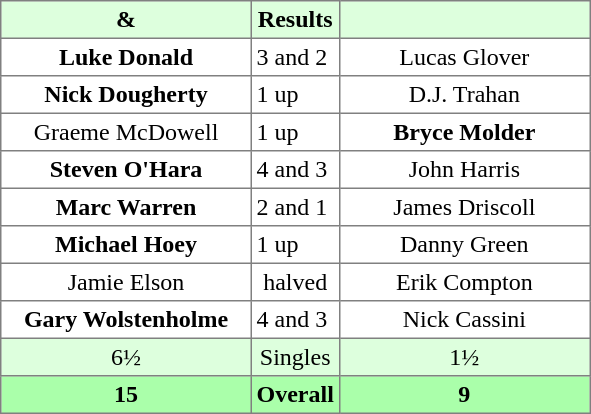<table border="1" cellpadding="3" style="border-collapse: collapse; text-align:center;">
<tr style="background:#ddffdd;">
<th width=160> & </th>
<th>Results</th>
<th width=160></th>
</tr>
<tr>
<td><strong>Luke Donald</strong></td>
<td align=left> 3 and 2</td>
<td>Lucas Glover</td>
</tr>
<tr>
<td><strong>Nick Dougherty</strong></td>
<td align=left> 1 up</td>
<td>D.J. Trahan</td>
</tr>
<tr>
<td>Graeme McDowell</td>
<td align=left> 1 up</td>
<td><strong>Bryce Molder</strong></td>
</tr>
<tr>
<td><strong>Steven O'Hara</strong></td>
<td align=left> 4 and 3</td>
<td>John Harris</td>
</tr>
<tr>
<td><strong>Marc Warren</strong></td>
<td align=left> 2 and 1</td>
<td>James Driscoll</td>
</tr>
<tr>
<td><strong>Michael Hoey</strong></td>
<td align=left> 1 up</td>
<td>Danny Green</td>
</tr>
<tr>
<td>Jamie Elson</td>
<td>halved</td>
<td>Erik Compton</td>
</tr>
<tr>
<td><strong>Gary Wolstenholme</strong></td>
<td align=left> 4 and 3</td>
<td>Nick Cassini</td>
</tr>
<tr style="background:#ddffdd;">
<td>6½</td>
<td>Singles</td>
<td>1½</td>
</tr>
<tr style="background:#aaffaa;">
<th>15</th>
<th>Overall</th>
<th>9</th>
</tr>
</table>
